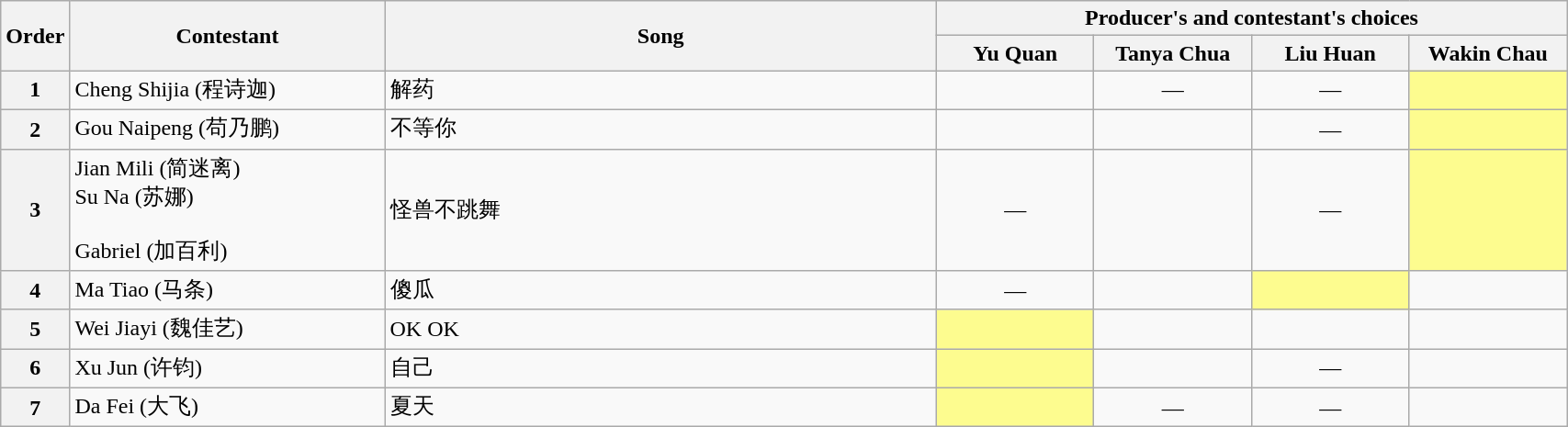<table class="wikitable" style="width:90%;">
<tr>
<th rowspan="2" width="1%">Order</th>
<th rowspan="2" width="20%">Contestant</th>
<th rowspan="2" width="35%">Song</th>
<th colspan="4" width="40%">Producer's and contestant's choices</th>
</tr>
<tr>
<th width="10%"><strong>Yu Quan</strong></th>
<th width="10%"><strong>Tanya Chua</strong></th>
<th width="10%"><strong>Liu Huan</strong></th>
<th width="10%"><strong>Wakin Chau</strong></th>
</tr>
<tr>
<th>1</th>
<td>Cheng Shijia (程诗迦)<br></td>
<td>解药<br></td>
<td style="text-align:center;"></td>
<td style="text-align:center;">—</td>
<td style="text-align:center;">—</td>
<td style="background:#FDFC8F;text-align:center;"></td>
</tr>
<tr>
<th>2</th>
<td>Gou Naipeng (苟乃鹏)<br></td>
<td>不等你<br></td>
<td style="text-align:center;"></td>
<td style="text-align:center;"></td>
<td style="text-align:center;">—</td>
<td style="background:#FDFC8F;text-align:center;"></td>
</tr>
<tr>
<th>3</th>
<td>Jian Mili (简迷离)<br>Su Na (苏娜)<br><br>Gabriel (加百利)<br></td>
<td>怪兽不跳舞<br></td>
<td style="text-align:center;">—</td>
<td style="text-align:center;"></td>
<td style="text-align:center;">—</td>
<td style="background:#FDFC8F;text-align:center;"></td>
</tr>
<tr>
<th>4</th>
<td>Ma Tiao (马条)<br></td>
<td>傻瓜<br></td>
<td style="text-align:center;">—</td>
<td style="text-align:center;"></td>
<td style="background:#FDFC8F;text-align:center;"></td>
<td style="text-align:center;"></td>
</tr>
<tr>
<th>5</th>
<td>Wei Jiayi (魏佳艺)<br></td>
<td>OK OK</td>
<td style="background:#FDFC8F;text-align:center;"></td>
<td style="text-align:center;"></td>
<td style="text-align:center;"></td>
<td style="text-align:center;"></td>
</tr>
<tr>
<th>6</th>
<td>Xu Jun (许钧)<br></td>
<td>自己<br></td>
<td style="background:#FDFC8F;text-align:center;"></td>
<td style="text-align:center;"></td>
<td style="text-align:center;">—</td>
<td style="text-align:center;"></td>
</tr>
<tr>
<th>7</th>
<td>Da Fei (大飞)<br></td>
<td>夏天<br></td>
<td style="background:#FDFC8F;text-align:center;"></td>
<td style="text-align:center;">—</td>
<td style="text-align:center;">—</td>
<td style="text-align:center;"></td>
</tr>
</table>
